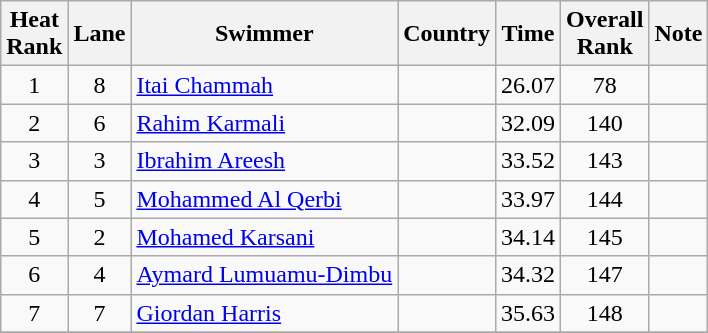<table class="wikitable" style="text-align:center">
<tr>
<th>Heat <br>Rank</th>
<th>Lane</th>
<th>Swimmer</th>
<th>Country</th>
<th>Time</th>
<th>Overall<br>Rank</th>
<th>Note</th>
</tr>
<tr>
<td>1</td>
<td>8</td>
<td align=left><a href='#'>Itai Chammah</a></td>
<td align=left></td>
<td>26.07</td>
<td>78</td>
<td></td>
</tr>
<tr>
<td>2</td>
<td>6</td>
<td align=left><a href='#'>Rahim Karmali</a></td>
<td align=left></td>
<td>32.09</td>
<td>140</td>
<td></td>
</tr>
<tr>
<td>3</td>
<td>3</td>
<td align=left><a href='#'>Ibrahim Areesh</a></td>
<td align=left></td>
<td>33.52</td>
<td>143</td>
<td></td>
</tr>
<tr>
<td>4</td>
<td>5</td>
<td align=left><a href='#'>Mohammed Al Qerbi</a></td>
<td align=left></td>
<td>33.97</td>
<td>144</td>
<td></td>
</tr>
<tr>
<td>5</td>
<td>2</td>
<td align=left><a href='#'>Mohamed Karsani</a></td>
<td align=left></td>
<td>34.14</td>
<td>145</td>
<td></td>
</tr>
<tr>
<td>6</td>
<td>4</td>
<td align=left><a href='#'>Aymard Lumuamu-Dimbu</a></td>
<td align=left></td>
<td>34.32</td>
<td>147</td>
<td></td>
</tr>
<tr>
<td>7</td>
<td>7</td>
<td align=left><a href='#'>Giordan Harris</a></td>
<td align=left></td>
<td>35.63</td>
<td>148</td>
<td></td>
</tr>
<tr>
</tr>
</table>
